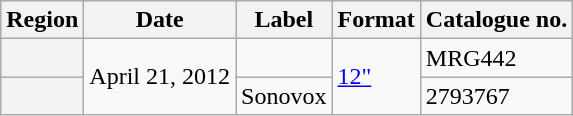<table class="wikitable plainrowheaders">
<tr>
<th scope="col">Region</th>
<th scope="col">Date</th>
<th scope="col">Label</th>
<th scope="col">Format</th>
<th scope="col">Catalogue no.</th>
</tr>
<tr>
<th scope="row"></th>
<td rowspan="2">April 21, 2012</td>
<td></td>
<td rowspan="2"><a href='#'>12"</a></td>
<td>MRG442</td>
</tr>
<tr>
<th scope="row"></th>
<td>Sonovox</td>
<td>2793767</td>
</tr>
</table>
